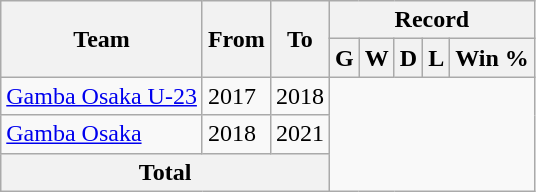<table class="wikitable" style="text-align: center">
<tr>
<th rowspan="2">Team</th>
<th rowspan="2">From</th>
<th rowspan="2">To</th>
<th colspan="5">Record</th>
</tr>
<tr>
<th>G</th>
<th>W</th>
<th>D</th>
<th>L</th>
<th>Win %</th>
</tr>
<tr>
<td align="left"><a href='#'>Gamba Osaka U-23</a></td>
<td align="left">2017</td>
<td align="left">2018<br></td>
</tr>
<tr>
<td align="left"><a href='#'>Gamba Osaka</a></td>
<td align="left">2018</td>
<td align="left">2021<br></td>
</tr>
<tr>
<th colspan="3">Total<br></th>
</tr>
</table>
